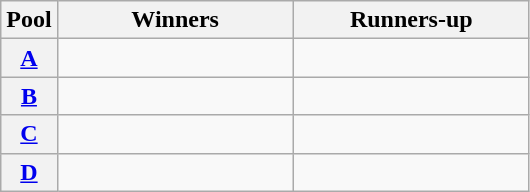<table class="wikitable">
<tr>
<th>Pool</th>
<th style="width:150px;">Winners</th>
<th style="width:150px;">Runners-up</th>
</tr>
<tr>
<th><a href='#'>A</a></th>
<td></td>
<td></td>
</tr>
<tr>
<th><a href='#'>B</a></th>
<td></td>
<td></td>
</tr>
<tr>
<th><a href='#'>C</a></th>
<td></td>
<td></td>
</tr>
<tr>
<th><a href='#'>D</a></th>
<td></td>
<td></td>
</tr>
</table>
